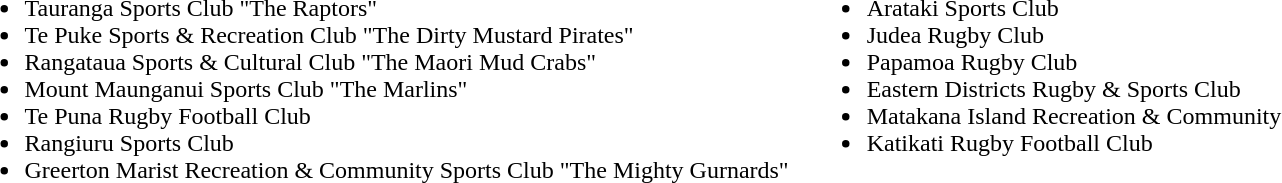<table border="0" cellpadding="5">
<tr valign=top>
<td><br><ul><li>Tauranga Sports Club "The Raptors"</li><li>Te Puke Sports & Recreation Club "The Dirty Mustard Pirates"</li><li>Rangataua Sports & Cultural Club "The Maori Mud Crabs"</li><li>Mount Maunganui Sports Club "The Marlins"</li><li>Te Puna Rugby Football Club</li><li>Rangiuru Sports Club</li><li>Greerton Marist Recreation & Community Sports Club "The Mighty Gurnards"</li></ul></td>
<td><br><ul><li>Arataki Sports Club</li><li>Judea Rugby Club</li><li>Papamoa Rugby Club</li><li>Eastern Districts Rugby & Sports Club</li><li>Matakana Island Recreation & Community</li><li>Katikati Rugby Football Club</li></ul></td>
</tr>
</table>
